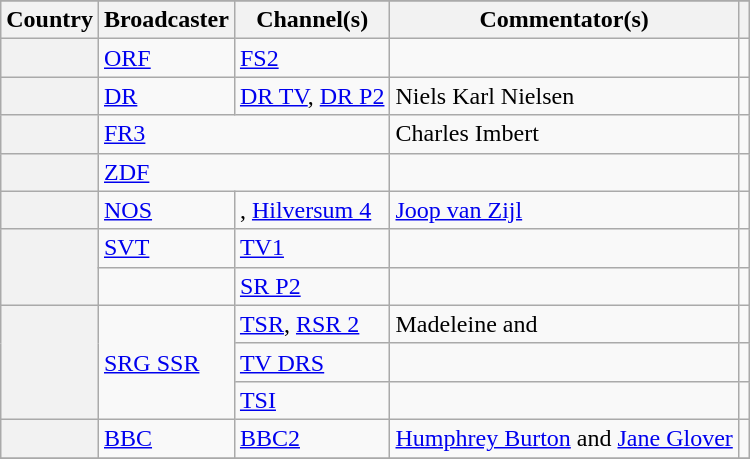<table class="wikitable plainrowheaders">
<tr>
</tr>
<tr>
<th scope="col">Country</th>
<th scope="col">Broadcaster</th>
<th scope="col">Channel(s)</th>
<th scope="col">Commentator(s)</th>
<th scope="col"></th>
</tr>
<tr>
<th scope="row"></th>
<td><a href='#'>ORF</a></td>
<td><a href='#'>FS2</a></td>
<td></td>
<td style="text-align:center"></td>
</tr>
<tr>
<th scope="row"></th>
<td><a href='#'>DR</a></td>
<td><a href='#'>DR TV</a>, <a href='#'>DR P2</a></td>
<td>Niels Karl Nielsen</td>
<td style="text-align:center"></td>
</tr>
<tr>
<th scope="row"></th>
<td colspan="2"><a href='#'>FR3</a></td>
<td>Charles Imbert</td>
<td style="text-align:center"></td>
</tr>
<tr>
<th scope="row"></th>
<td colspan="2"><a href='#'>ZDF</a></td>
<td></td>
<td style="text-align:center"></td>
</tr>
<tr>
<th scope="row"></th>
<td><a href='#'>NOS</a></td>
<td>, <a href='#'>Hilversum 4</a></td>
<td><a href='#'>Joop van Zijl</a></td>
<td style="text-align:center"></td>
</tr>
<tr>
<th scope="rowgroup" rowspan="2"></th>
<td><a href='#'>SVT</a></td>
<td><a href='#'>TV1</a></td>
<td></td>
<td style="text-align:center"></td>
</tr>
<tr>
<td></td>
<td><a href='#'>SR P2</a></td>
<td></td>
<td style="text-align:center"></td>
</tr>
<tr>
<th scope="rowgroup" rowspan="3"></th>
<td rowspan="3"><a href='#'>SRG SSR</a></td>
<td><a href='#'>TSR</a>, <a href='#'>RSR 2</a></td>
<td>Madeleine and </td>
<td style="text-align:center"></td>
</tr>
<tr>
<td><a href='#'>TV DRS</a></td>
<td></td>
<td style="text-align:center"></td>
</tr>
<tr>
<td><a href='#'>TSI</a></td>
<td></td>
<td style="text-align:center"></td>
</tr>
<tr>
<th scope="row"></th>
<td><a href='#'>BBC</a></td>
<td><a href='#'>BBC2</a></td>
<td><a href='#'>Humphrey Burton</a> and <a href='#'>Jane Glover</a></td>
<td style="text-align:center"></td>
</tr>
<tr>
</tr>
</table>
